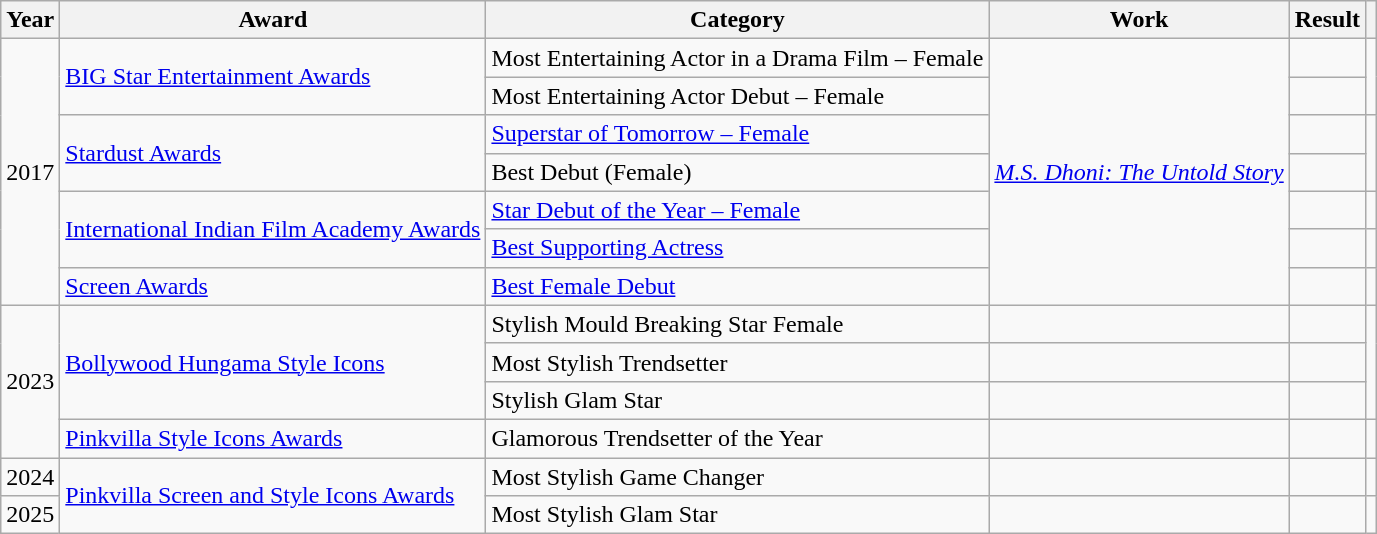<table class="wikitable">
<tr>
<th scope="col">Year</th>
<th scope="col">Award</th>
<th scope="col">Category</th>
<th scope="col">Work</th>
<th scope="col">Result</th>
<th scope="col" class="unsortable"></th>
</tr>
<tr>
<td rowspan="7">2017</td>
<td rowspan="2"><a href='#'>BIG Star Entertainment Awards</a></td>
<td>Most Entertaining Actor in a Drama Film – Female</td>
<td rowspan="7"><em><a href='#'>M.S. Dhoni: The Untold Story</a></em></td>
<td></td>
<td rowspan="2"></td>
</tr>
<tr>
<td>Most Entertaining Actor Debut – Female</td>
<td></td>
</tr>
<tr>
<td rowspan="2"><a href='#'>Stardust Awards</a></td>
<td><a href='#'>Superstar of Tomorrow – Female</a></td>
<td></td>
<td rowspan="2"></td>
</tr>
<tr>
<td>Best Debut (Female)</td>
<td></td>
</tr>
<tr>
<td rowspan=2><a href='#'>International Indian Film Academy Awards</a></td>
<td><a href='#'>Star Debut of the Year – Female</a></td>
<td></td>
<td></td>
</tr>
<tr>
<td><a href='#'>Best Supporting Actress</a></td>
<td></td>
<td></td>
</tr>
<tr>
<td><a href='#'>Screen Awards</a></td>
<td><a href='#'>Best Female Debut</a></td>
<td></td>
<td></td>
</tr>
<tr>
<td rowspan="4">2023</td>
<td rowspan="3"><a href='#'>Bollywood Hungama Style Icons</a></td>
<td>Stylish Mould Breaking Star Female</td>
<td></td>
<td></td>
<td rowspan="3"></td>
</tr>
<tr>
<td>Most Stylish Trendsetter</td>
<td></td>
<td></td>
</tr>
<tr>
<td>Stylish Glam Star</td>
<td></td>
<td></td>
</tr>
<tr>
<td><a href='#'>Pinkvilla Style Icons Awards</a></td>
<td>Glamorous Trendsetter of the Year</td>
<td></td>
<td></td>
<td></td>
</tr>
<tr>
<td>2024</td>
<td rowspan="2"><a href='#'>Pinkvilla Screen and Style Icons Awards</a></td>
<td>Most Stylish Game Changer</td>
<td></td>
<td></td>
<td></td>
</tr>
<tr>
<td>2025</td>
<td>Most Stylish Glam Star</td>
<td></td>
<td></td>
<td></td>
</tr>
</table>
